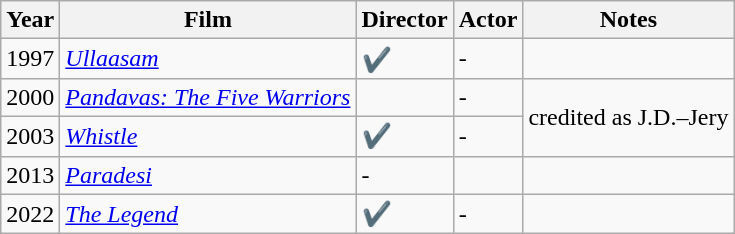<table class="wikitable sortable" border="1">
<tr>
<th scope="col">Year</th>
<th scope="col">Film</th>
<th class="unsortable" scope="col">Director</th>
<th class="unsortable" scope="col">Actor</th>
<th scope="col">Notes</th>
</tr>
<tr>
<td>1997</td>
<td><em><a href='#'>Ullaasam</a></em></td>
<td>✔️</td>
<td>-</td>
<td></td>
</tr>
<tr>
<td>2000</td>
<td><em><a href='#'>Pandavas: The Five Warriors</a></em></td>
<td></td>
<td>-</td>
<td rowspan="2">credited as J.D.–Jery</td>
</tr>
<tr>
<td>2003</td>
<td><em><a href='#'>Whistle</a></em></td>
<td>✔️</td>
<td>-</td>
</tr>
<tr>
<td>2013</td>
<td><em><a href='#'>Paradesi</a></em></td>
<td>-</td>
<td></td>
<td></td>
</tr>
<tr>
<td>2022</td>
<td><em><a href='#'>The Legend</a></em></td>
<td>✔️</td>
<td>-</td>
<td></td>
</tr>
</table>
